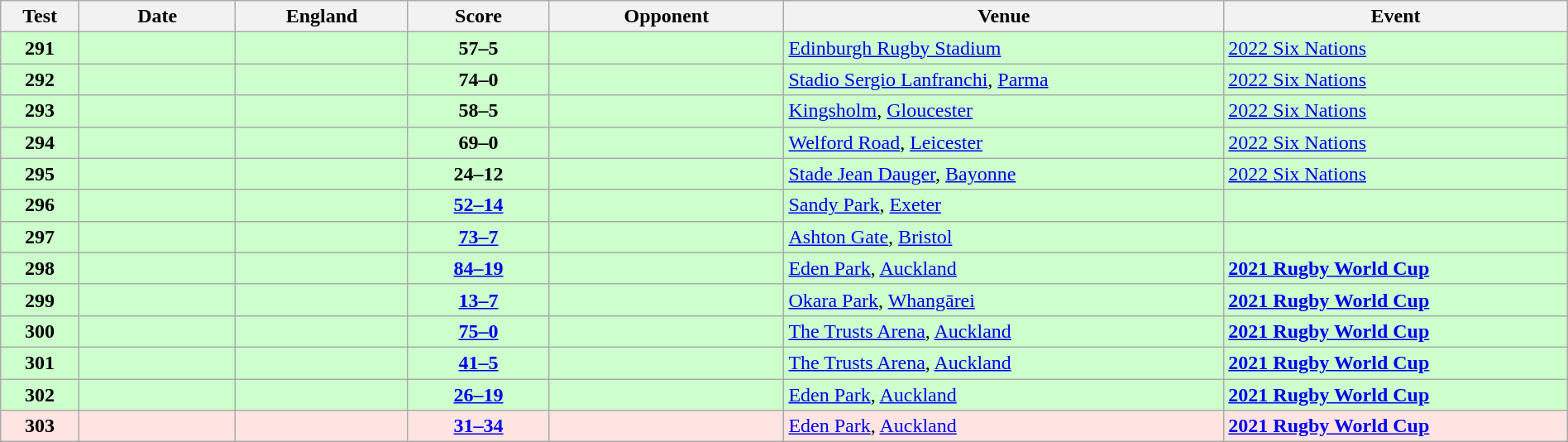<table class="wikitable sortable" style="width:100%">
<tr>
<th style="width:5%">Test</th>
<th style="width:10%">Date</th>
<th style="width:11%">England</th>
<th style="width:9%">Score</th>
<th style="width:15%">Opponent</th>
<th>Venue</th>
<th>Event</th>
</tr>
<tr bgcolor=#ccffcc>
<td align=center><strong>291</strong></td>
<td></td>
<td></td>
<td align="center"><strong>57–5</strong></td>
<td></td>
<td><a href='#'>Edinburgh Rugby Stadium</a></td>
<td><a href='#'>2022 Six Nations</a></td>
</tr>
<tr bgcolor=#ccffcc>
<td align=center><strong>292</strong></td>
<td></td>
<td></td>
<td align="center"><strong>74–0</strong></td>
<td></td>
<td><a href='#'>Stadio Sergio Lanfranchi</a>, <a href='#'>Parma</a></td>
<td><a href='#'>2022 Six Nations</a></td>
</tr>
<tr bgcolor=#ccffcc>
<td align=center><strong>293</strong></td>
<td></td>
<td></td>
<td align="center"><strong>58–5</strong></td>
<td></td>
<td><a href='#'>Kingsholm</a>, <a href='#'>Gloucester</a></td>
<td><a href='#'>2022 Six Nations</a></td>
</tr>
<tr bgcolor=#ccffcc>
<td align=center><strong>294</strong></td>
<td></td>
<td></td>
<td align="center"><strong>69–0</strong></td>
<td></td>
<td><a href='#'>Welford Road</a>, <a href='#'>Leicester</a></td>
<td><a href='#'>2022 Six Nations</a></td>
</tr>
<tr bgcolor=#ccffcc>
<td align=center><strong>295</strong></td>
<td></td>
<td></td>
<td align="center"><strong>24–12</strong></td>
<td></td>
<td><a href='#'>Stade Jean Dauger</a>, <a href='#'>Bayonne</a></td>
<td><a href='#'>2022 Six Nations</a></td>
</tr>
<tr bgcolor=#ccffcc>
<td align=center><strong>296</strong></td>
<td></td>
<td></td>
<td align="center"><strong><a href='#'>52–14</a></strong></td>
<td></td>
<td><a href='#'>Sandy Park</a>, <a href='#'>Exeter</a></td>
<td></td>
</tr>
<tr bgcolor=#ccffcc>
<td align="center"><strong>297</strong></td>
<td></td>
<td></td>
<td align="center"><strong><a href='#'>73–7</a></strong></td>
<td></td>
<td><a href='#'>Ashton Gate</a>, <a href='#'>Bristol</a></td>
<td></td>
</tr>
<tr bgcolor=#ccffcc>
<td align="center"><strong>298</strong></td>
<td></td>
<td></td>
<td align="center"><strong><a href='#'>84–19</a></strong></td>
<td></td>
<td><a href='#'>Eden Park</a>, <a href='#'>Auckland</a></td>
<td><strong><a href='#'>2021 Rugby World Cup</a></strong></td>
</tr>
<tr bgcolor=#ccffcc>
<td align="center"><strong>299</strong></td>
<td></td>
<td></td>
<td align="center"><strong><a href='#'>13–7</a></strong></td>
<td></td>
<td><a href='#'>Okara Park</a>, <a href='#'>Whangārei</a></td>
<td><strong><a href='#'>2021 Rugby World Cup</a></strong></td>
</tr>
<tr bgcolor=#ccffcc>
<td align="center"><strong>300</strong></td>
<td></td>
<td></td>
<td align="center"><strong><a href='#'>75–0</a></strong></td>
<td></td>
<td><a href='#'>The Trusts Arena</a>, <a href='#'>Auckland</a></td>
<td><strong><a href='#'>2021 Rugby World Cup</a></strong></td>
</tr>
<tr bgcolor=#ccffcc>
<td align="center"><strong>301</strong></td>
<td></td>
<td></td>
<td align="center"><strong><a href='#'>41–5</a></strong></td>
<td></td>
<td><a href='#'>The Trusts Arena</a>, <a href='#'>Auckland</a></td>
<td><strong><a href='#'>2021 Rugby World Cup</a></strong></td>
</tr>
<tr bgcolor=#ccffcc>
<td align=center><strong>302</strong></td>
<td></td>
<td></td>
<td align="center"><strong><a href='#'>26–19</a></strong></td>
<td></td>
<td><a href='#'>Eden Park</a>, <a href='#'>Auckland</a></td>
<td><strong><a href='#'>2021 Rugby World Cup</a></strong></td>
</tr>
<tr bgcolor=FFE4E1>
<td align=center><strong>303</strong></td>
<td></td>
<td></td>
<td align="center"><strong><a href='#'>31–34</a></strong></td>
<td></td>
<td><a href='#'>Eden Park</a>, <a href='#'>Auckland</a></td>
<td><strong><a href='#'>2021 Rugby World Cup</a></strong> </td>
</tr>
</table>
